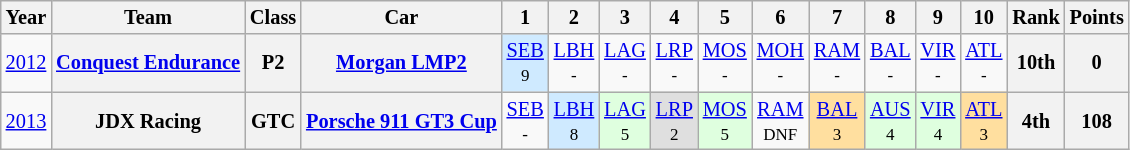<table class="wikitable" style="text-align:center; font-size:85%">
<tr>
<th>Year</th>
<th>Team</th>
<th>Class</th>
<th>Car</th>
<th>1</th>
<th>2</th>
<th>3</th>
<th>4</th>
<th>5</th>
<th>6</th>
<th>7</th>
<th>8</th>
<th>9</th>
<th>10</th>
<th>Rank</th>
<th>Points</th>
</tr>
<tr>
<td><a href='#'>2012</a></td>
<th nowrap><a href='#'>Conquest Endurance</a></th>
<th nowrap>P2</th>
<th nowrap><a href='#'>Morgan LMP2</a></th>
<td style="background:#cfeaff;"><a href='#'>SEB</a> <br><small>9</small></td>
<td style="background:#;"><a href='#'>LBH</a> <br><small>-</small></td>
<td style="background:#;"><a href='#'>LAG</a><br><small>-</small></td>
<td style="background:#;"><a href='#'>LRP</a> <br><small>-</small></td>
<td style="background:#;"><a href='#'>MOS</a><br><small>-</small></td>
<td style="background:#;"><a href='#'>MOH</a> <br><small>-</small></td>
<td style="background:#;"><a href='#'>RAM</a> <br><small>-</small></td>
<td style="background:#;"><a href='#'>BAL</a><br><small>-</small></td>
<td style="background:#;"><a href='#'>VIR</a> <br><small>-</small></td>
<td style="background:#;"><a href='#'>ATL</a> <br><small>-</small></td>
<th>10th</th>
<th>0</th>
</tr>
<tr>
<td><a href='#'>2013</a></td>
<th nowrap>JDX Racing</th>
<th nowrap>GTC</th>
<th nowrap><a href='#'>Porsche 911 GT3 Cup</a></th>
<td style="background:#;"><a href='#'>SEB</a> <br><small>-</small></td>
<td style="background:#cfeaff;"><a href='#'>LBH</a> <br><small>8</small></td>
<td style="background:#dfffdf;"><a href='#'>LAG</a><br><small>5</small></td>
<td style="background:#DFDFDF;"><a href='#'>LRP</a> <br><small>2</small></td>
<td style="background:#dfffdf;"><a href='#'>MOS</a><br><small>5</small></td>
<td style="background:#;"><a href='#'>RAM</a> <br><small>DNF</small></td>
<td style="background:#FFDF9F;"><a href='#'>BAL</a><br><small>3</small></td>
<td style="background:#dfffdf;"><a href='#'>AUS</a> <br><small>4</small></td>
<td style="background:#dfffdf;"><a href='#'>VIR</a> <br><small>4</small></td>
<td style="background:#FFDF9F;"><a href='#'>ATL</a> <br><small>3</small></td>
<th>4th</th>
<th>108</th>
</tr>
</table>
